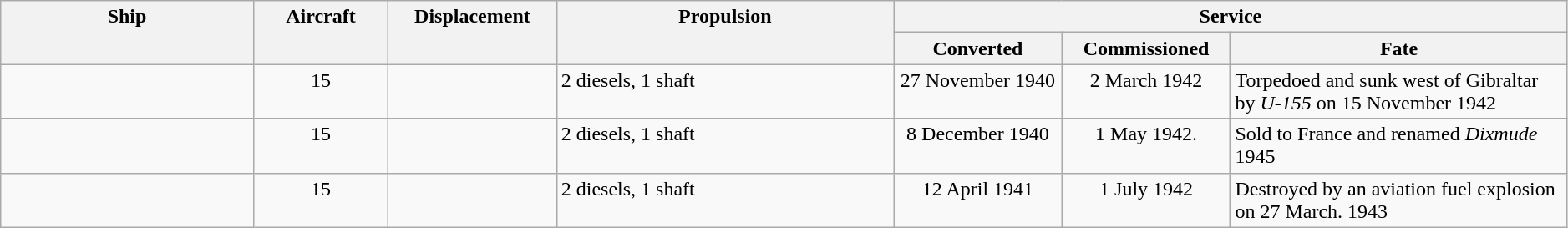<table class="wikitable" style="width:99%;">
<tr valign="top"|- valign="top">
<th style="width:15%; text-align:center;" rowspan="2">Ship</th>
<th style="width:8%; text-align:center;" rowspan="2">Aircraft</th>
<th style="width:10%; text-align:center;" rowspan="2">Displacement</th>
<th style="width:20%; text-align:center;" rowspan="2">Propulsion</th>
<th style="width:40%; text-align:center;" colspan="3">Service</th>
</tr>
<tr valign="top">
<th style="width:10%; text-align:center;">Converted</th>
<th style="width:10%; text-align:center;">Commissioned</th>
<th style="width:20%; text-align:center;">Fate</th>
</tr>
<tr valign="top">
<td align= left></td>
<td style="text-align:center;">15</td>
<td style="text-align:center;"></td>
<td align= left>2 diesels, 1 shaft</td>
<td style="text-align:center;">27 November 1940</td>
<td style="text-align:center;">2 March 1942</td>
<td align= left>Torpedoed and sunk west of Gibraltar by <em>U-155</em> on 15 November 1942</td>
</tr>
<tr valign="top">
<td align= left></td>
<td style="text-align:center;">15</td>
<td style="text-align:center;"></td>
<td align= left>2 diesels, 1 shaft</td>
<td style="text-align:center;">8 December 1940</td>
<td style="text-align:center;">1 May 1942.</td>
<td align= left>Sold to France and renamed <em>Dixmude</em> 1945</td>
</tr>
<tr valign="top">
<td align= left></td>
<td style="text-align:center;">15</td>
<td style="text-align:center;"></td>
<td align= left>2 diesels, 1 shaft</td>
<td style="text-align:center;">12 April 1941</td>
<td style="text-align:center;">1 July 1942</td>
<td align= left>Destroyed by an aviation fuel explosion on 27 March. 1943</td>
</tr>
</table>
